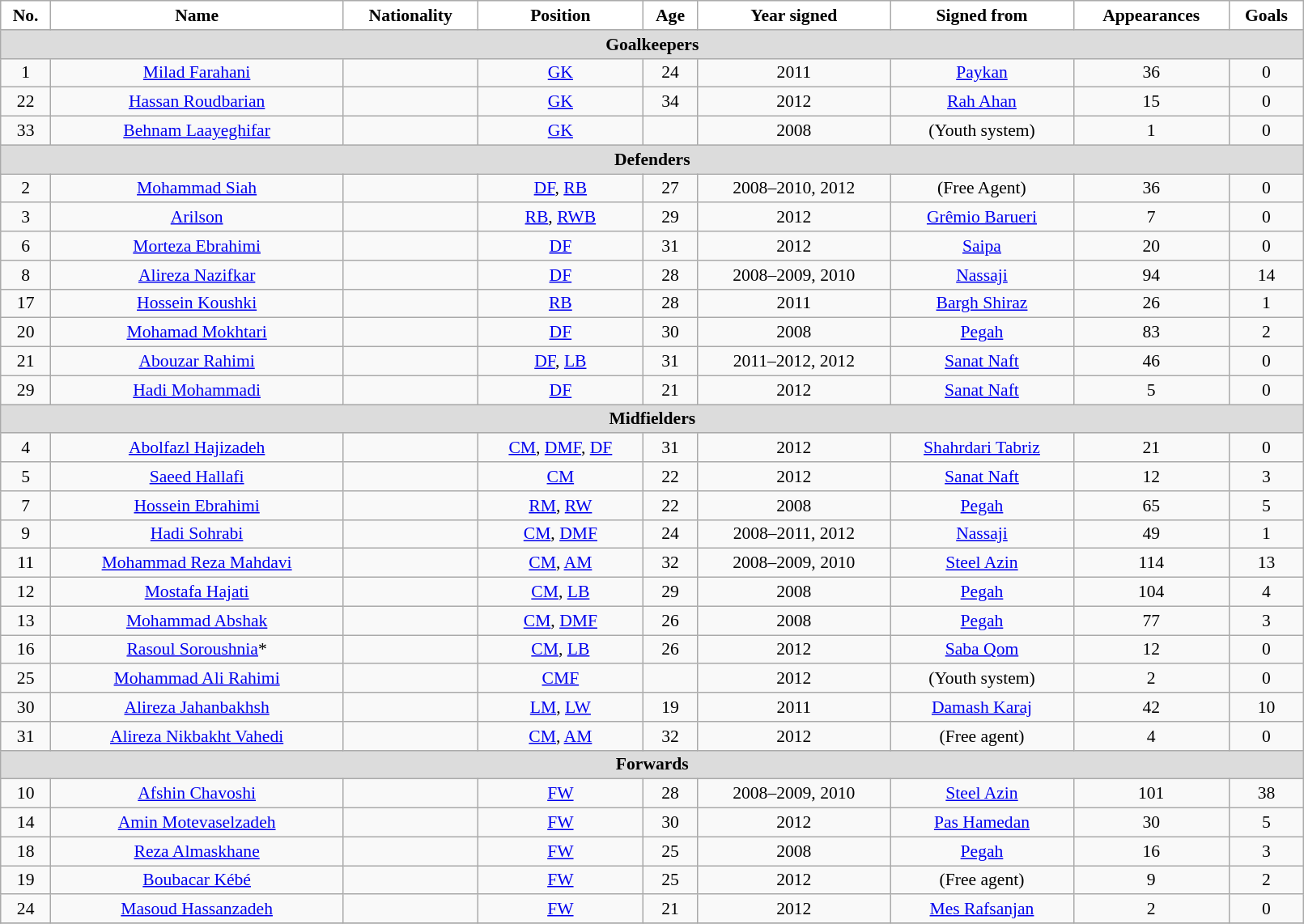<table class="wikitable" style="text-align:center; font-size:90%; width:85%;">
<tr>
<th style="background:#FFFFFF; color:black; text-align:center;">No.</th>
<th style="background:#FFFFFF; color:black; text-align:center;">Name</th>
<th style="background:#FFFFFF; color:black; text-align:center;">Nationality</th>
<th style="background:#FFFFFF; color:black; text-align:center;">Position</th>
<th style="background:#FFFFFF; color:black; text-align:center;">Age</th>
<th style="background:#FFFFFF; color:black; text-align:center;">Year signed</th>
<th style="background:#FFFFFF; color:black; text-align:center;">Signed from</th>
<th style="background:#FFFFFF; color:black; text-align:center;">Appearances</th>
<th style="background:#FFFFFF; color:black; text-align:center;">Goals</th>
</tr>
<tr>
<th colspan="9" style="background:#dcdcdc; text-align:center;">Goalkeepers</th>
</tr>
<tr>
<td>1</td>
<td><a href='#'>Milad Farahani</a></td>
<td></td>
<td><a href='#'>GK</a></td>
<td>24</td>
<td>2011</td>
<td><a href='#'>Paykan</a></td>
<td>36</td>
<td>0</td>
</tr>
<tr>
<td>22</td>
<td><a href='#'>Hassan Roudbarian</a></td>
<td></td>
<td><a href='#'>GK</a></td>
<td>34</td>
<td>2012</td>
<td><a href='#'>Rah Ahan</a></td>
<td>15</td>
<td>0</td>
</tr>
<tr>
<td>33</td>
<td><a href='#'>Behnam Laayeghifar</a></td>
<td></td>
<td><a href='#'>GK</a></td>
<td></td>
<td>2008</td>
<td>(Youth system)</td>
<td>1</td>
<td>0</td>
</tr>
<tr>
<th colspan="9" style="background:#dcdcdc; text-align:center;">Defenders</th>
</tr>
<tr>
<td>2</td>
<td><a href='#'>Mohammad Siah</a></td>
<td></td>
<td><a href='#'>DF</a>, <a href='#'>RB</a></td>
<td>27</td>
<td>2008–2010, 2012</td>
<td>(Free Agent)</td>
<td>36</td>
<td>0</td>
</tr>
<tr>
<td>3</td>
<td><a href='#'>Arilson</a></td>
<td></td>
<td><a href='#'>RB</a>, <a href='#'>RWB</a></td>
<td>29</td>
<td>2012</td>
<td> <a href='#'>Grêmio Barueri</a></td>
<td>7</td>
<td>0</td>
</tr>
<tr>
<td>6</td>
<td><a href='#'>Morteza Ebrahimi</a></td>
<td></td>
<td><a href='#'>DF</a></td>
<td>31</td>
<td>2012</td>
<td><a href='#'>Saipa</a></td>
<td>20</td>
<td>0</td>
</tr>
<tr>
<td>8</td>
<td><a href='#'>Alireza Nazifkar</a></td>
<td></td>
<td><a href='#'>DF</a></td>
<td>28</td>
<td>2008–2009, 2010</td>
<td><a href='#'>Nassaji</a></td>
<td>94</td>
<td>14</td>
</tr>
<tr>
<td>17</td>
<td><a href='#'>Hossein Koushki</a></td>
<td></td>
<td><a href='#'>RB</a></td>
<td>28</td>
<td>2011</td>
<td><a href='#'>Bargh Shiraz</a></td>
<td>26</td>
<td>1</td>
</tr>
<tr>
<td>20</td>
<td><a href='#'>Mohamad Mokhtari</a></td>
<td></td>
<td><a href='#'>DF</a></td>
<td>30</td>
<td>2008</td>
<td><a href='#'>Pegah</a></td>
<td>83</td>
<td>2</td>
</tr>
<tr>
<td>21</td>
<td><a href='#'>Abouzar Rahimi</a></td>
<td></td>
<td><a href='#'>DF</a>, <a href='#'>LB</a></td>
<td>31</td>
<td>2011–2012, 2012</td>
<td><a href='#'>Sanat Naft</a></td>
<td>46</td>
<td>0</td>
</tr>
<tr>
<td>29</td>
<td><a href='#'>Hadi Mohammadi</a></td>
<td></td>
<td><a href='#'>DF</a></td>
<td>21</td>
<td>2012</td>
<td><a href='#'>Sanat Naft</a></td>
<td>5</td>
<td>0</td>
</tr>
<tr>
<th colspan="9" style="background:#dcdcdc; text-align:center;">Midfielders</th>
</tr>
<tr>
<td>4</td>
<td><a href='#'>Abolfazl Hajizadeh</a></td>
<td></td>
<td><a href='#'>CM</a>, <a href='#'>DMF</a>, <a href='#'>DF</a></td>
<td>31</td>
<td>2012</td>
<td><a href='#'>Shahrdari Tabriz</a></td>
<td>21</td>
<td>0</td>
</tr>
<tr>
<td>5</td>
<td><a href='#'>Saeed Hallafi</a></td>
<td></td>
<td><a href='#'>CM</a></td>
<td>22</td>
<td>2012</td>
<td><a href='#'>Sanat Naft</a></td>
<td>12</td>
<td>3</td>
</tr>
<tr>
<td>7</td>
<td><a href='#'>Hossein Ebrahimi</a></td>
<td></td>
<td><a href='#'>RM</a>, <a href='#'>RW</a></td>
<td>22</td>
<td>2008</td>
<td><a href='#'>Pegah</a></td>
<td>65</td>
<td>5</td>
</tr>
<tr>
<td>9</td>
<td><a href='#'>Hadi Sohrabi</a></td>
<td></td>
<td><a href='#'>CM</a>, <a href='#'>DMF</a></td>
<td>24</td>
<td>2008–2011, 2012</td>
<td><a href='#'>Nassaji</a></td>
<td>49</td>
<td>1</td>
</tr>
<tr>
<td>11</td>
<td><a href='#'>Mohammad Reza Mahdavi</a></td>
<td></td>
<td><a href='#'>CM</a>, <a href='#'>AM</a></td>
<td>32</td>
<td>2008–2009, 2010</td>
<td><a href='#'>Steel Azin</a></td>
<td>114</td>
<td>13</td>
</tr>
<tr>
<td>12</td>
<td><a href='#'>Mostafa Hajati</a></td>
<td></td>
<td><a href='#'>CM</a>, <a href='#'>LB</a></td>
<td>29</td>
<td>2008</td>
<td><a href='#'>Pegah</a></td>
<td>104</td>
<td>4</td>
</tr>
<tr>
<td>13</td>
<td><a href='#'>Mohammad Abshak</a></td>
<td></td>
<td><a href='#'>CM</a>, <a href='#'>DMF</a></td>
<td>26</td>
<td>2008</td>
<td><a href='#'>Pegah</a></td>
<td>77</td>
<td>3</td>
</tr>
<tr>
<td>16</td>
<td><a href='#'>Rasoul Soroushnia</a>*</td>
<td></td>
<td><a href='#'>CM</a>, <a href='#'>LB</a></td>
<td>26</td>
<td>2012</td>
<td><a href='#'>Saba Qom</a></td>
<td>12</td>
<td>0</td>
</tr>
<tr>
<td>25</td>
<td><a href='#'>Mohammad Ali Rahimi</a></td>
<td></td>
<td><a href='#'>CMF</a></td>
<td></td>
<td>2012</td>
<td>(Youth system)</td>
<td>2</td>
<td>0</td>
</tr>
<tr>
<td>30</td>
<td><a href='#'>Alireza Jahanbakhsh</a></td>
<td></td>
<td><a href='#'>LM</a>, <a href='#'>LW</a></td>
<td>19</td>
<td>2011</td>
<td><a href='#'>Damash Karaj</a></td>
<td>42</td>
<td>10</td>
</tr>
<tr>
<td>31</td>
<td><a href='#'>Alireza Nikbakht Vahedi</a></td>
<td></td>
<td><a href='#'>CM</a>, <a href='#'>AM</a></td>
<td>32</td>
<td>2012</td>
<td>(Free agent)</td>
<td>4</td>
<td>0</td>
</tr>
<tr>
<th colspan="9" style="background:#dcdcdc; text-align:center;">Forwards</th>
</tr>
<tr>
<td>10</td>
<td><a href='#'>Afshin Chavoshi</a></td>
<td></td>
<td><a href='#'>FW</a></td>
<td>28</td>
<td>2008–2009, 2010</td>
<td><a href='#'>Steel Azin</a></td>
<td>101</td>
<td>38</td>
</tr>
<tr>
<td>14</td>
<td><a href='#'>Amin Motevaselzadeh</a></td>
<td></td>
<td><a href='#'>FW</a></td>
<td>30</td>
<td>2012</td>
<td><a href='#'>Pas Hamedan</a></td>
<td>30</td>
<td>5</td>
</tr>
<tr>
<td>18</td>
<td><a href='#'>Reza Almaskhane</a></td>
<td></td>
<td><a href='#'>FW</a></td>
<td>25</td>
<td>2008</td>
<td><a href='#'>Pegah</a></td>
<td>16</td>
<td>3</td>
</tr>
<tr>
<td>19</td>
<td><a href='#'>Boubacar Kébé</a></td>
<td></td>
<td><a href='#'>FW</a></td>
<td>25</td>
<td>2012</td>
<td>(Free agent)</td>
<td>9</td>
<td>2</td>
</tr>
<tr>
<td>24</td>
<td><a href='#'>Masoud Hassanzadeh</a></td>
<td></td>
<td><a href='#'>FW</a></td>
<td>21</td>
<td>2012</td>
<td><a href='#'>Mes Rafsanjan</a></td>
<td>2</td>
<td>0</td>
</tr>
<tr>
</tr>
</table>
